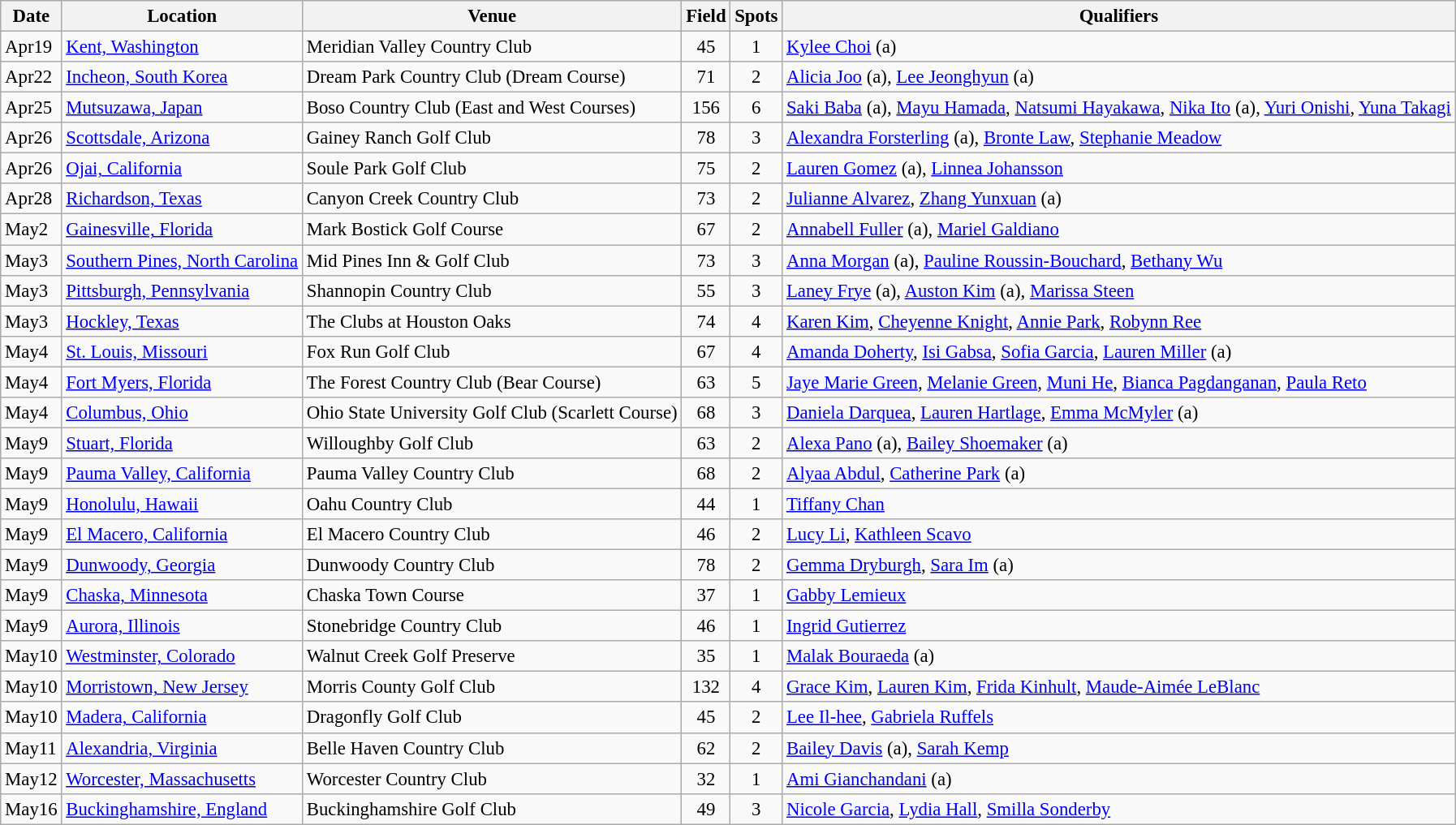<table class=wikitable style=font-size:95%>
<tr>
<th>Date</th>
<th>Location</th>
<th>Venue</th>
<th align=center>Field</th>
<th align=center>Spots</th>
<th>Qualifiers</th>
</tr>
<tr>
<td>Apr19</td>
<td><a href='#'>Kent, Washington</a></td>
<td>Meridian Valley Country Club</td>
<td align=center>45</td>
<td align=center>1</td>
<td><a href='#'>Kylee Choi</a> (a)</td>
</tr>
<tr>
<td>Apr22</td>
<td><a href='#'>Incheon, South Korea</a></td>
<td>Dream Park Country Club (Dream Course)</td>
<td align=center>71</td>
<td align=center>2</td>
<td><a href='#'>Alicia Joo</a> (a), <a href='#'>Lee Jeonghyun</a> (a)</td>
</tr>
<tr>
<td>Apr25</td>
<td><a href='#'>Mutsuzawa, Japan</a></td>
<td>Boso Country Club (East and West Courses)</td>
<td align=center>156</td>
<td align=center>6</td>
<td><a href='#'>Saki Baba</a> (a), <a href='#'>Mayu Hamada</a>, <a href='#'>Natsumi Hayakawa</a>, <a href='#'>Nika Ito</a> (a), <a href='#'>Yuri Onishi</a>, <a href='#'>Yuna Takagi</a></td>
</tr>
<tr>
<td>Apr26</td>
<td><a href='#'>Scottsdale, Arizona</a></td>
<td>Gainey Ranch Golf Club</td>
<td align=center>78</td>
<td align=center>3</td>
<td><a href='#'>Alexandra Forsterling</a> (a), <a href='#'>Bronte Law</a>, <a href='#'>Stephanie Meadow</a></td>
</tr>
<tr>
<td>Apr26</td>
<td><a href='#'>Ojai, California</a></td>
<td>Soule Park Golf Club</td>
<td align=center>75</td>
<td align=center>2</td>
<td><a href='#'>Lauren Gomez</a> (a), <a href='#'>Linnea Johansson</a></td>
</tr>
<tr>
<td>Apr28</td>
<td><a href='#'>Richardson, Texas</a></td>
<td>Canyon Creek Country Club</td>
<td align=center>73</td>
<td align=center>2</td>
<td><a href='#'>Julianne Alvarez</a>, <a href='#'>Zhang Yunxuan</a> (a)</td>
</tr>
<tr>
<td>May2</td>
<td><a href='#'>Gainesville, Florida</a></td>
<td>Mark Bostick Golf Course</td>
<td align=center>67</td>
<td align=center>2</td>
<td><a href='#'>Annabell Fuller</a> (a), <a href='#'>Mariel Galdiano</a></td>
</tr>
<tr>
<td>May3</td>
<td><a href='#'>Southern Pines, North Carolina</a></td>
<td>Mid Pines Inn & Golf Club</td>
<td align=center>73</td>
<td align=center>3</td>
<td><a href='#'>Anna Morgan</a> (a), <a href='#'>Pauline Roussin-Bouchard</a>, <a href='#'>Bethany Wu</a></td>
</tr>
<tr>
<td>May3</td>
<td><a href='#'>Pittsburgh, Pennsylvania</a></td>
<td>Shannopin Country Club</td>
<td align=center>55</td>
<td align=center>3</td>
<td><a href='#'>Laney Frye</a> (a), <a href='#'>Auston Kim</a> (a), <a href='#'>Marissa Steen</a></td>
</tr>
<tr>
<td>May3</td>
<td><a href='#'>Hockley, Texas</a></td>
<td>The Clubs at Houston Oaks</td>
<td align=center>74</td>
<td align=center>4</td>
<td><a href='#'>Karen Kim</a>, <a href='#'>Cheyenne Knight</a>, <a href='#'>Annie Park</a>, <a href='#'>Robynn Ree</a></td>
</tr>
<tr>
<td>May4</td>
<td><a href='#'>St. Louis, Missouri</a></td>
<td>Fox Run Golf Club</td>
<td align=center>67</td>
<td align=center>4</td>
<td><a href='#'>Amanda Doherty</a>, <a href='#'>Isi Gabsa</a>, <a href='#'>Sofia Garcia</a>, <a href='#'>Lauren Miller</a> (a)</td>
</tr>
<tr>
<td>May4</td>
<td><a href='#'>Fort Myers, Florida</a></td>
<td>The Forest Country Club (Bear Course)</td>
<td align=center>63</td>
<td align=center>5</td>
<td><a href='#'>Jaye Marie Green</a>, <a href='#'>Melanie Green</a>, <a href='#'>Muni He</a>, <a href='#'>Bianca Pagdanganan</a>, <a href='#'>Paula Reto</a></td>
</tr>
<tr>
<td>May4</td>
<td><a href='#'>Columbus, Ohio</a></td>
<td>Ohio State University Golf Club (Scarlett Course)</td>
<td align=center>68</td>
<td align=center>3</td>
<td><a href='#'>Daniela Darquea</a>, <a href='#'>Lauren Hartlage</a>, <a href='#'>Emma McMyler</a> (a)</td>
</tr>
<tr>
<td>May9</td>
<td><a href='#'>Stuart, Florida</a></td>
<td>Willoughby Golf Club</td>
<td align=center>63</td>
<td align=center>2</td>
<td><a href='#'>Alexa Pano</a> (a), <a href='#'>Bailey Shoemaker</a> (a)</td>
</tr>
<tr>
<td>May9</td>
<td><a href='#'>Pauma Valley, California</a></td>
<td>Pauma Valley Country Club</td>
<td align=center>68</td>
<td align=center>2</td>
<td><a href='#'>Alyaa Abdul</a>, <a href='#'>Catherine Park</a> (a)</td>
</tr>
<tr>
<td>May9</td>
<td><a href='#'>Honolulu, Hawaii</a></td>
<td>Oahu Country Club</td>
<td align=center>44</td>
<td align=center>1</td>
<td><a href='#'>Tiffany Chan</a></td>
</tr>
<tr>
<td>May9</td>
<td><a href='#'>El Macero, California</a></td>
<td>El Macero Country Club</td>
<td align=center>46</td>
<td align=center>2</td>
<td><a href='#'>Lucy Li</a>, <a href='#'>Kathleen Scavo</a></td>
</tr>
<tr>
<td>May9</td>
<td><a href='#'>Dunwoody, Georgia</a></td>
<td>Dunwoody Country Club</td>
<td align=center>78</td>
<td align=center>2</td>
<td><a href='#'>Gemma Dryburgh</a>, <a href='#'>Sara Im</a> (a)</td>
</tr>
<tr>
<td>May9</td>
<td><a href='#'>Chaska, Minnesota</a></td>
<td>Chaska Town Course</td>
<td align=center>37</td>
<td align=center>1</td>
<td><a href='#'>Gabby Lemieux</a></td>
</tr>
<tr>
<td>May9</td>
<td><a href='#'>Aurora, Illinois</a></td>
<td>Stonebridge Country Club</td>
<td align=center>46</td>
<td align=center>1</td>
<td><a href='#'>Ingrid Gutierrez</a></td>
</tr>
<tr>
<td>May10</td>
<td><a href='#'>Westminster, Colorado</a></td>
<td>Walnut Creek Golf Preserve</td>
<td align=center>35</td>
<td align=center>1</td>
<td><a href='#'>Malak Bouraeda</a> (a)</td>
</tr>
<tr>
<td>May10</td>
<td><a href='#'>Morristown, New Jersey</a></td>
<td>Morris County Golf Club</td>
<td align=center>132</td>
<td align=center>4</td>
<td><a href='#'>Grace Kim</a>, <a href='#'>Lauren Kim</a>, <a href='#'>Frida Kinhult</a>, <a href='#'>Maude-Aimée LeBlanc</a></td>
</tr>
<tr>
<td>May10</td>
<td><a href='#'>Madera, California</a></td>
<td>Dragonfly Golf Club</td>
<td align=center>45</td>
<td align=center>2</td>
<td><a href='#'>Lee Il-hee</a>, <a href='#'>Gabriela Ruffels</a></td>
</tr>
<tr>
<td>May11</td>
<td><a href='#'>Alexandria, Virginia</a></td>
<td>Belle Haven Country Club</td>
<td align=center>62</td>
<td align=center>2</td>
<td><a href='#'>Bailey Davis</a> (a), <a href='#'>Sarah Kemp</a></td>
</tr>
<tr>
<td>May12</td>
<td><a href='#'>Worcester, Massachusetts</a></td>
<td>Worcester Country Club</td>
<td align=center>32</td>
<td align=center>1</td>
<td><a href='#'>Ami Gianchandani</a> (a)</td>
</tr>
<tr>
<td>May16</td>
<td><a href='#'>Buckinghamshire, England</a></td>
<td>Buckinghamshire Golf Club</td>
<td align=center>49</td>
<td align=center>3</td>
<td><a href='#'>Nicole Garcia</a>, <a href='#'>Lydia Hall</a>, <a href='#'>Smilla Sonderby</a></td>
</tr>
</table>
